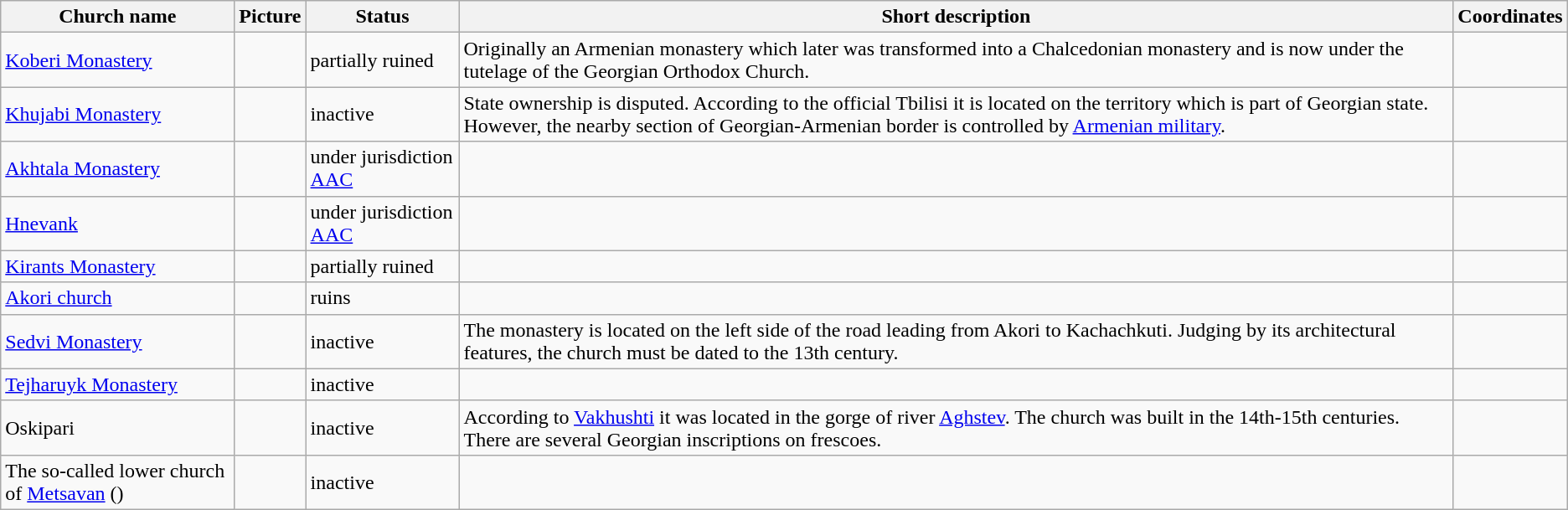<table class="wikitable sortable">
<tr>
<th>Church name</th>
<th>Picture</th>
<th>Status</th>
<th>Short description</th>
<th>Coordinates</th>
</tr>
<tr>
<td><a href='#'>Koberi Monastery</a></td>
<td></td>
<td>partially ruined</td>
<td>Originally an Armenian monastery which later was transformed into a Chalcedonian monastery and is now under the tutelage of the Georgian Orthodox Church.</td>
<td></td>
</tr>
<tr>
<td><a href='#'>Khujabi Monastery</a></td>
<td></td>
<td>inactive</td>
<td>State ownership is disputed. According to the official Tbilisi it is located on the territory which is part of Georgian state. However, the nearby section of Georgian-Armenian border is controlled by <a href='#'>Armenian military</a>.</td>
<td></td>
</tr>
<tr>
<td><a href='#'>Akhtala Monastery</a></td>
<td></td>
<td>under jurisdiction <a href='#'>AAC</a></td>
<td></td>
<td></td>
</tr>
<tr>
<td><a href='#'>Hnevank</a></td>
<td></td>
<td>under jurisdiction <a href='#'>AAC</a></td>
<td></td>
<td></td>
</tr>
<tr>
<td><a href='#'>Kirants Monastery</a></td>
<td></td>
<td>partially ruined</td>
<td></td>
<td></td>
</tr>
<tr>
<td><a href='#'>Akori church</a></td>
<td></td>
<td>ruins</td>
<td></td>
<td></td>
</tr>
<tr>
<td><a href='#'>Sedvi Monastery</a></td>
<td></td>
<td>inactive</td>
<td>The monastery is located on the left side of the road leading from Akori to Kachachkuti. Judging by its architectural features, the church must be dated to the 13th century.</td>
<td></td>
</tr>
<tr>
<td><a href='#'>Tejharuyk Monastery</a></td>
<td></td>
<td>inactive</td>
<td></td>
<td></td>
</tr>
<tr>
<td>Oskipari</td>
<td></td>
<td>inactive</td>
<td>According to <a href='#'>Vakhushti</a> it was located in the gorge of river <a href='#'>Aghstev</a>. The church was built in the 14th-15th centuries. There are several Georgian inscriptions on frescoes.</td>
<td></td>
</tr>
<tr>
<td>The so-called lower church of <a href='#'>Metsavan</a> (<em></em>)</td>
<td></td>
<td>inactive</td>
<td></td>
<td></td>
</tr>
</table>
